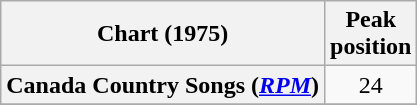<table class="wikitable sortable plainrowheaders" style="text-align:center">
<tr>
<th scope="col">Chart (1975)</th>
<th scope="col">Peak<br> position</th>
</tr>
<tr>
<th scope="row">Canada Country Songs (<em><a href='#'>RPM</a></em>)</th>
<td>24</td>
</tr>
<tr>
</tr>
<tr>
</tr>
</table>
